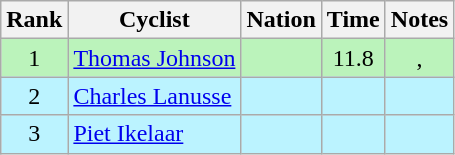<table class="wikitable sortable" style="text-align:center">
<tr>
<th>Rank</th>
<th>Cyclist</th>
<th>Nation</th>
<th>Time</th>
<th>Notes</th>
</tr>
<tr bgcolor=bbf3bb>
<td>1</td>
<td align=left><a href='#'>Thomas Johnson</a></td>
<td align=left></td>
<td>11.8</td>
<td>, </td>
</tr>
<tr bgcolor=bbf3ff>
<td>2</td>
<td align=left><a href='#'>Charles Lanusse</a></td>
<td align=left></td>
<td></td>
<td></td>
</tr>
<tr bgcolor=bbf3ff>
<td>3</td>
<td align=left><a href='#'>Piet Ikelaar</a></td>
<td align=left></td>
<td></td>
<td></td>
</tr>
</table>
